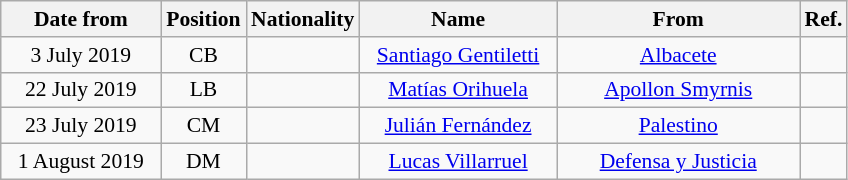<table class="wikitable" style="text-align:center; font-size:90%; ">
<tr>
<th style="background:#; color:#; width:100px;">Date from</th>
<th style="background:#; color:#; width:50px;">Position</th>
<th style="background:#; color:#; width:50px;">Nationality</th>
<th style="background:#; color:#; width:125px;">Name</th>
<th style="background:#; color:#; width:155px;">From</th>
<th style="background:#; color:#; width:25px;">Ref.</th>
</tr>
<tr>
<td>3 July 2019</td>
<td>CB</td>
<td></td>
<td><a href='#'>Santiago Gentiletti</a></td>
<td> <a href='#'>Albacete</a></td>
<td></td>
</tr>
<tr>
<td>22 July 2019</td>
<td>LB</td>
<td></td>
<td><a href='#'>Matías Orihuela</a></td>
<td> <a href='#'>Apollon Smyrnis</a></td>
<td></td>
</tr>
<tr>
<td>23 July 2019</td>
<td>CM</td>
<td></td>
<td><a href='#'>Julián Fernández</a></td>
<td> <a href='#'>Palestino</a></td>
<td></td>
</tr>
<tr>
<td>1 August 2019</td>
<td>DM</td>
<td></td>
<td><a href='#'>Lucas Villarruel</a></td>
<td> <a href='#'>Defensa y Justicia</a></td>
<td></td>
</tr>
</table>
